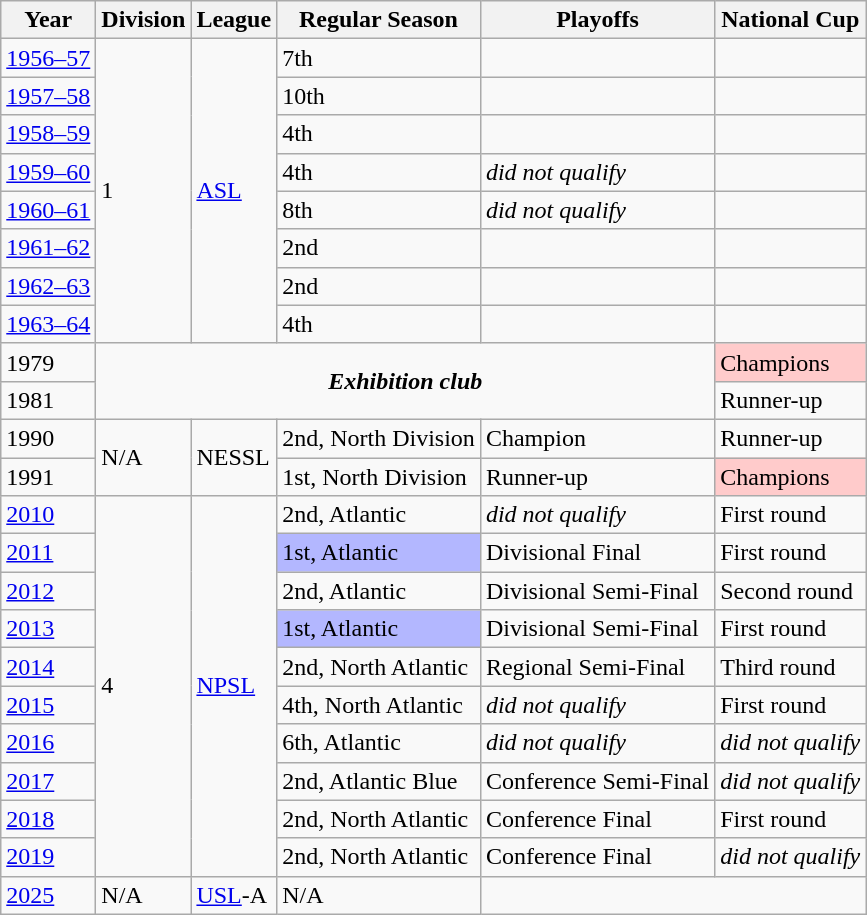<table class="wikitable">
<tr>
<th>Year</th>
<th>Division</th>
<th>League</th>
<th>Regular Season</th>
<th>Playoffs</th>
<th>National Cup</th>
</tr>
<tr>
<td><a href='#'>1956–57</a></td>
<td rowspan="8">1</td>
<td rowspan="8"><a href='#'>ASL</a></td>
<td>7th</td>
<td></td>
<td></td>
</tr>
<tr>
<td><a href='#'>1957–58</a></td>
<td>10th</td>
<td></td>
<td></td>
</tr>
<tr>
<td><a href='#'>1958–59</a></td>
<td>4th</td>
<td></td>
<td></td>
</tr>
<tr>
<td><a href='#'>1959–60</a></td>
<td>4th</td>
<td><em>did not qualify</em></td>
<td></td>
</tr>
<tr>
<td><a href='#'>1960–61</a></td>
<td>8th</td>
<td><em>did not qualify</em></td>
<td></td>
</tr>
<tr>
<td><a href='#'>1961–62</a></td>
<td>2nd</td>
<td></td>
<td></td>
</tr>
<tr>
<td><a href='#'>1962–63</a></td>
<td>2nd</td>
<td></td>
<td></td>
</tr>
<tr>
<td><a href='#'>1963–64</a></td>
<td>4th</td>
<td></td>
<td></td>
</tr>
<tr>
<td>1979</td>
<td rowspan=2 colspan=4 align=center><strong><em>Exhibition club</em></strong></td>
<td bgcolor="#FFCBCB">Champions</td>
</tr>
<tr>
<td>1981</td>
<td>Runner-up</td>
</tr>
<tr>
<td>1990</td>
<td rowspan="2">N/A</td>
<td rowspan="2">NESSL</td>
<td>2nd, North Division</td>
<td>Champion</td>
<td>Runner-up</td>
</tr>
<tr>
<td>1991</td>
<td>1st, North Division</td>
<td>Runner-up</td>
<td bgcolor="#FFCBCB">Champions</td>
</tr>
<tr>
<td><a href='#'>2010</a></td>
<td rowspan="10">4</td>
<td rowspan="10"><a href='#'>NPSL</a></td>
<td>2nd, Atlantic</td>
<td><em>did not qualify</em></td>
<td>First round</td>
</tr>
<tr>
<td><a href='#'>2011</a></td>
<td bgcolor="B3B7FF">1st, Atlantic</td>
<td>Divisional Final</td>
<td>First round</td>
</tr>
<tr>
<td><a href='#'>2012</a></td>
<td>2nd, Atlantic</td>
<td>Divisional Semi-Final</td>
<td>Second round</td>
</tr>
<tr>
<td><a href='#'>2013</a></td>
<td bgcolor="B3B7FF">1st, Atlantic</td>
<td>Divisional Semi-Final</td>
<td>First round</td>
</tr>
<tr>
<td><a href='#'>2014</a></td>
<td>2nd, North Atlantic</td>
<td>Regional Semi-Final</td>
<td>Third round</td>
</tr>
<tr>
<td><a href='#'>2015</a></td>
<td>4th, North Atlantic</td>
<td><em>did not qualify</em></td>
<td>First round</td>
</tr>
<tr>
<td><a href='#'>2016</a></td>
<td>6th, Atlantic</td>
<td><em>did not qualify</em></td>
<td><em>did not qualify</em></td>
</tr>
<tr>
<td><a href='#'>2017</a></td>
<td>2nd, Atlantic Blue</td>
<td>Conference Semi-Final</td>
<td><em>did not qualify</em></td>
</tr>
<tr>
<td><a href='#'>2018</a></td>
<td>2nd, North Atlantic</td>
<td>Conference Final</td>
<td>First round</td>
</tr>
<tr>
<td><a href='#'>2019</a></td>
<td>2nd, North Atlantic</td>
<td>Conference Final</td>
<td><em>did not qualify</em></td>
</tr>
<tr>
<td><a href='#'>2025</a></td>
<td>N/A</td>
<td><a href='#'>USL</a>-A</td>
<td>N/A</td>
</tr>
</table>
